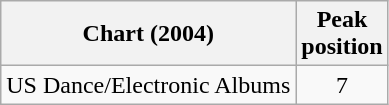<table class="wikitable sortable">
<tr>
<th>Chart (2004)</th>
<th>Peak<br>position</th>
</tr>
<tr>
<td>US Dance/Electronic Albums</td>
<td align="center">7</td>
</tr>
</table>
